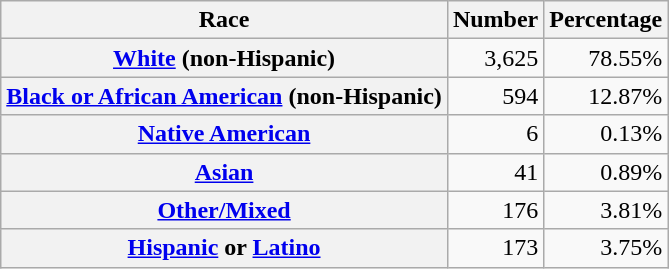<table class="wikitable" style="text-align:right">
<tr>
<th scope="col">Race</th>
<th scope="col">Number</th>
<th scope="col">Percentage</th>
</tr>
<tr>
<th scope="row"><a href='#'>White</a> (non-Hispanic)</th>
<td>3,625</td>
<td>78.55%</td>
</tr>
<tr>
<th scope="row"><a href='#'>Black or African American</a> (non-Hispanic)</th>
<td>594</td>
<td>12.87%</td>
</tr>
<tr>
<th scope="row"><a href='#'>Native American</a></th>
<td>6</td>
<td>0.13%</td>
</tr>
<tr>
<th scope="row"><a href='#'>Asian</a></th>
<td>41</td>
<td>0.89%</td>
</tr>
<tr>
<th scope="row"><a href='#'>Other/Mixed</a></th>
<td>176</td>
<td>3.81%</td>
</tr>
<tr>
<th scope="row"><a href='#'>Hispanic</a> or <a href='#'>Latino</a></th>
<td>173</td>
<td>3.75%</td>
</tr>
</table>
